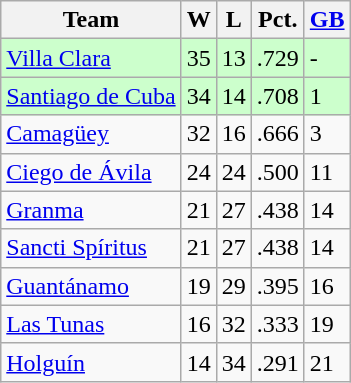<table class="wikitable">
<tr>
<th>Team</th>
<th>W</th>
<th>L</th>
<th>Pct.</th>
<th><a href='#'>GB</a></th>
</tr>
<tr style="background-color:#ccffcc;">
<td><a href='#'>Villa Clara</a></td>
<td>35</td>
<td>13</td>
<td>.729</td>
<td>-</td>
</tr>
<tr style="background-color:#ccffcc;">
<td><a href='#'>Santiago de Cuba</a></td>
<td>34</td>
<td>14</td>
<td>.708</td>
<td>1</td>
</tr>
<tr>
<td><a href='#'>Camagüey</a></td>
<td>32</td>
<td>16</td>
<td>.666</td>
<td>3</td>
</tr>
<tr>
<td><a href='#'>Ciego de Ávila</a></td>
<td>24</td>
<td>24</td>
<td>.500</td>
<td>11</td>
</tr>
<tr>
<td><a href='#'>Granma</a></td>
<td>21</td>
<td>27</td>
<td>.438</td>
<td>14</td>
</tr>
<tr>
<td><a href='#'>Sancti Spíritus</a></td>
<td>21</td>
<td>27</td>
<td>.438</td>
<td>14</td>
</tr>
<tr>
<td><a href='#'>Guantánamo</a></td>
<td>19</td>
<td>29</td>
<td>.395</td>
<td>16</td>
</tr>
<tr>
<td><a href='#'>Las Tunas</a></td>
<td>16</td>
<td>32</td>
<td>.333</td>
<td>19</td>
</tr>
<tr>
<td><a href='#'>Holguín</a></td>
<td>14</td>
<td>34</td>
<td>.291</td>
<td>21</td>
</tr>
</table>
